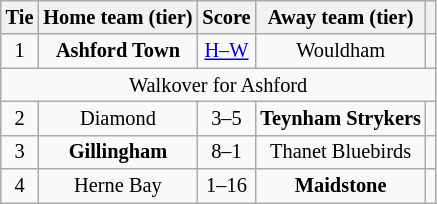<table class="wikitable" style="text-align:center; font-size:85%">
<tr>
<th>Tie</th>
<th>Home team (tier)</th>
<th>Score</th>
<th>Away team (tier)</th>
<th></th>
</tr>
<tr>
<td align="center">1</td>
<td><strong>Ashford Town</strong></td>
<td align="center"><a href='#'>H–W</a></td>
<td>Wouldham</td>
<td></td>
</tr>
<tr>
<td colspan="5" align="center">Walkover for Ashford</td>
</tr>
<tr>
<td align="center">2</td>
<td>Diamond</td>
<td align="center">3–5</td>
<td><strong>Teynham Strykers</strong></td>
<td></td>
</tr>
<tr>
<td align="center">3</td>
<td><strong>Gillingham</strong></td>
<td align="center">8–1</td>
<td>Thanet Bluebirds</td>
<td></td>
</tr>
<tr>
<td align="center">4</td>
<td>Herne Bay</td>
<td align="center">1–16</td>
<td><strong>Maidstone</strong></td>
<td></td>
</tr>
</table>
